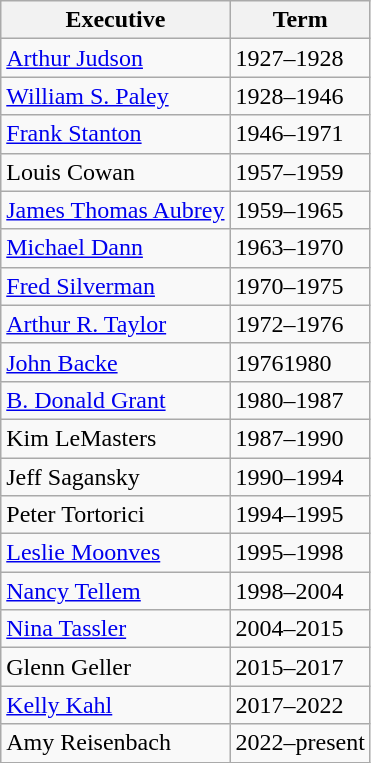<table class="wikitable">
<tr>
<th>Executive</th>
<th>Term</th>
</tr>
<tr>
<td><a href='#'>Arthur Judson</a></td>
<td>1927–1928</td>
</tr>
<tr>
<td><a href='#'>William S. Paley</a></td>
<td>1928–1946</td>
</tr>
<tr>
<td><a href='#'>Frank Stanton</a></td>
<td>1946–1971</td>
</tr>
<tr>
<td>Louis Cowan</td>
<td>1957–1959</td>
</tr>
<tr>
<td><a href='#'>James Thomas Aubrey</a></td>
<td>1959–1965</td>
</tr>
<tr>
<td><a href='#'>Michael Dann</a></td>
<td>1963–1970</td>
</tr>
<tr>
<td><a href='#'>Fred Silverman</a></td>
<td>1970–1975</td>
</tr>
<tr>
<td><a href='#'>Arthur R. Taylor</a></td>
<td>1972–1976</td>
</tr>
<tr>
<td><a href='#'>John Backe</a></td>
<td>19761980</td>
</tr>
<tr>
<td><a href='#'>B. Donald Grant</a></td>
<td>1980–1987</td>
</tr>
<tr>
<td>Kim LeMasters</td>
<td>1987–1990</td>
</tr>
<tr>
<td>Jeff Sagansky</td>
<td>1990–1994</td>
</tr>
<tr>
<td>Peter Tortorici</td>
<td>1994–1995</td>
</tr>
<tr>
<td><a href='#'>Leslie Moonves</a></td>
<td>1995–1998</td>
</tr>
<tr>
<td><a href='#'>Nancy Tellem</a></td>
<td>1998–2004</td>
</tr>
<tr>
<td><a href='#'>Nina Tassler</a></td>
<td>2004–2015</td>
</tr>
<tr>
<td>Glenn Geller</td>
<td>2015–2017</td>
</tr>
<tr>
<td><a href='#'>Kelly Kahl</a></td>
<td>2017–2022</td>
</tr>
<tr>
<td>Amy Reisenbach</td>
<td>2022–present</td>
</tr>
</table>
